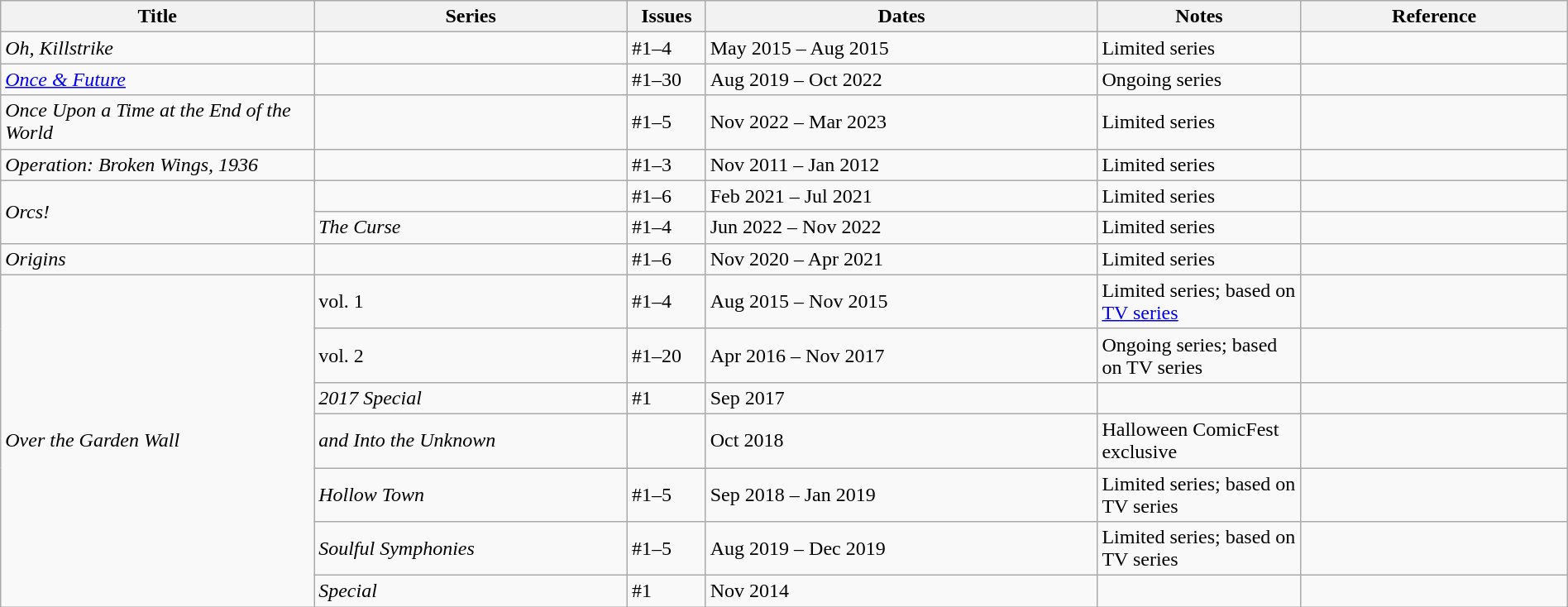<table class="wikitable sortable" style="width:100%;">
<tr>
<th width=20%>Title</th>
<th width=20%>Series</th>
<th width=5%>Issues</th>
<th width=25%>Dates</th>
<th width=13%>Notes</th>
<th>Reference</th>
</tr>
<tr>
<td><em>Oh, Killstrike</em></td>
<td></td>
<td>#1–4</td>
<td>May 2015 – Aug 2015</td>
<td>Limited series</td>
<td></td>
</tr>
<tr>
<td><em><a href='#'>Once & Future</a></em></td>
<td></td>
<td>#1–30</td>
<td>Aug 2019 – Oct 2022</td>
<td>Ongoing series</td>
<td></td>
</tr>
<tr>
<td><em>Once Upon a Time at the End of the World</em></td>
<td></td>
<td>#1–5</td>
<td>Nov 2022 – Mar 2023</td>
<td>Limited series</td>
<td></td>
</tr>
<tr>
<td><em>Operation: Broken Wings, 1936</em></td>
<td></td>
<td>#1–3</td>
<td>Nov 2011 – Jan 2012</td>
<td>Limited series</td>
<td></td>
</tr>
<tr>
<td rowspan="2"><em>Orcs!</em></td>
<td></td>
<td>#1–6</td>
<td>Feb 2021 – Jul 2021</td>
<td>Limited series</td>
<td></td>
</tr>
<tr>
<td><em>The Curse</em></td>
<td>#1–4</td>
<td>Jun 2022 – Nov 2022</td>
<td>Limited series</td>
<td></td>
</tr>
<tr>
<td><em>Origins</em></td>
<td></td>
<td>#1–6</td>
<td>Nov 2020 – Apr 2021</td>
<td>Limited series</td>
<td></td>
</tr>
<tr>
<td rowspan="7"><em>Over the Garden Wall</em></td>
<td>vol. 1</td>
<td>#1–4</td>
<td>Aug 2015 – Nov 2015</td>
<td>Limited series; based on <a href='#'>TV series</a></td>
<td></td>
</tr>
<tr>
<td>vol. 2</td>
<td>#1–20</td>
<td>Apr 2016 – Nov 2017</td>
<td>Ongoing series; based on TV series</td>
<td></td>
</tr>
<tr>
<td><em>2017 Special</em></td>
<td>#1</td>
<td>Sep 2017</td>
<td></td>
<td></td>
</tr>
<tr>
<td><em>and Into the Unknown</em></td>
<td></td>
<td>Oct 2018</td>
<td>Halloween ComicFest exclusive</td>
<td></td>
</tr>
<tr>
<td><em>Hollow Town</em></td>
<td>#1–5</td>
<td>Sep 2018 – Jan 2019</td>
<td>Limited series; based on TV series</td>
<td></td>
</tr>
<tr>
<td><em>Soulful Symphonies</em></td>
<td>#1–5</td>
<td>Aug 2019 – Dec 2019</td>
<td>Limited series; based on TV series</td>
<td></td>
</tr>
<tr>
<td><em>Special</em></td>
<td>#1</td>
<td>Nov 2014</td>
<td></td>
<td></td>
</tr>
</table>
